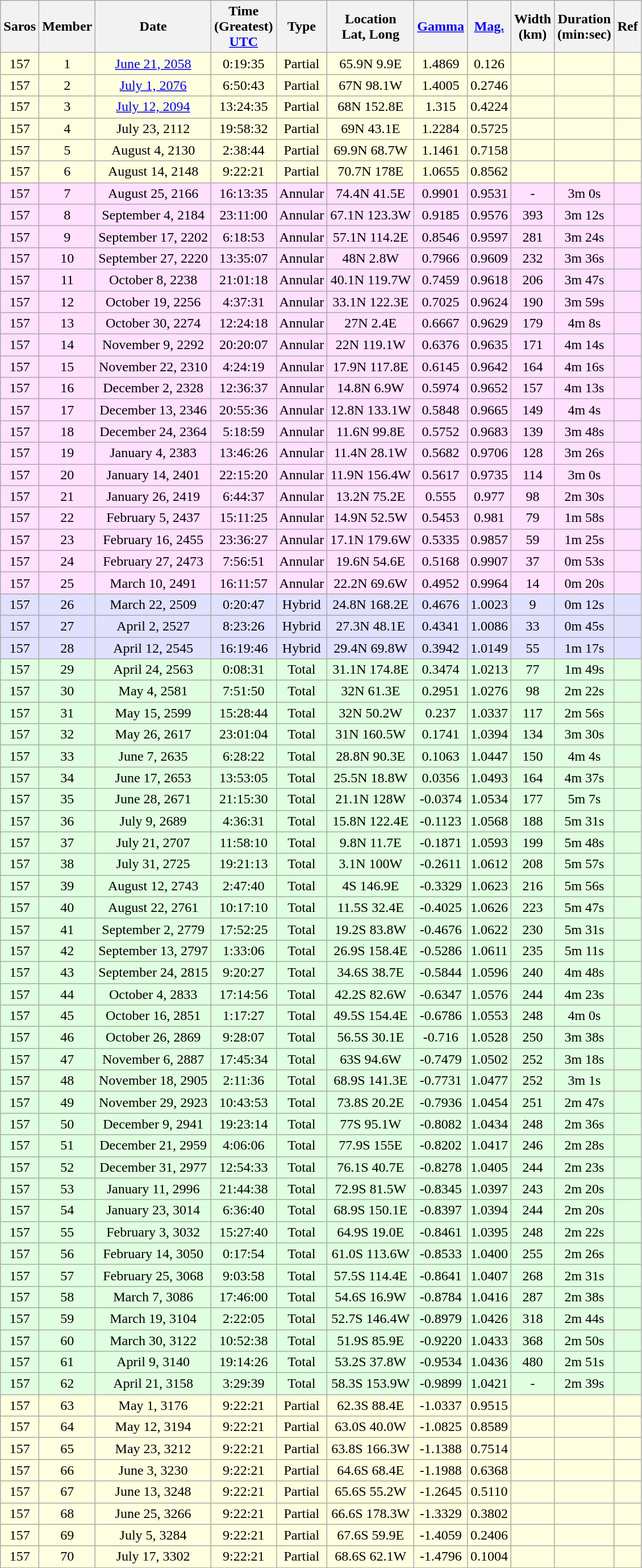<table class=wikitable>
<tr align=center>
<th>Saros</th>
<th>Member</th>
<th>Date</th>
<th>Time<br>(Greatest)<br><a href='#'>UTC</a></th>
<th>Type</th>
<th>Location<br>Lat, Long</th>
<th><a href='#'>Gamma</a></th>
<th><a href='#'>Mag.</a></th>
<th>Width<br>(km)</th>
<th>Duration<br>(min:sec)</th>
<th>Ref</th>
</tr>
<tr align=center bgcolor=#ffffe0>
<td>157</td>
<td>1</td>
<td><a href='#'>June 21, 2058</a></td>
<td>0:19:35</td>
<td>Partial</td>
<td>65.9N 9.9E</td>
<td>1.4869</td>
<td>0.126</td>
<td></td>
<td></td>
<td></td>
</tr>
<tr align=center bgcolor=#ffffe0>
<td>157</td>
<td>2</td>
<td><a href='#'>July 1, 2076</a></td>
<td>6:50:43</td>
<td>Partial</td>
<td>67N 98.1W</td>
<td>1.4005</td>
<td>0.2746</td>
<td></td>
<td></td>
<td></td>
</tr>
<tr align=center bgcolor=#ffffe0>
<td>157</td>
<td>3</td>
<td><a href='#'>July 12, 2094</a></td>
<td>13:24:35</td>
<td>Partial</td>
<td>68N 152.8E</td>
<td>1.315</td>
<td>0.4224</td>
<td></td>
<td></td>
<td></td>
</tr>
<tr align=center bgcolor=#ffffe0>
<td>157</td>
<td>4</td>
<td>July 23, 2112</td>
<td>19:58:32</td>
<td>Partial</td>
<td>69N 43.1E</td>
<td>1.2284</td>
<td>0.5725</td>
<td></td>
<td></td>
<td></td>
</tr>
<tr align=center bgcolor=#ffffe0>
<td>157</td>
<td>5</td>
<td>August 4, 2130</td>
<td>2:38:44</td>
<td>Partial</td>
<td>69.9N 68.7W</td>
<td>1.1461</td>
<td>0.7158</td>
<td></td>
<td></td>
<td></td>
</tr>
<tr align=center bgcolor=#ffffe0>
<td>157</td>
<td>6</td>
<td>August 14, 2148</td>
<td>9:22:21</td>
<td>Partial</td>
<td>70.7N 178E</td>
<td>1.0655</td>
<td>0.8562</td>
<td></td>
<td></td>
<td></td>
</tr>
<tr align=center bgcolor=#ffe0ff>
<td>157</td>
<td>7</td>
<td>August 25, 2166</td>
<td>16:13:35</td>
<td>Annular</td>
<td>74.4N 41.5E</td>
<td>0.9901</td>
<td>0.9531</td>
<td>-</td>
<td>3m 0s</td>
<td></td>
</tr>
<tr align=center bgcolor=#ffe0ff>
<td>157</td>
<td>8</td>
<td>September 4, 2184</td>
<td>23:11:00</td>
<td>Annular</td>
<td>67.1N 123.3W</td>
<td>0.9185</td>
<td>0.9576</td>
<td>393</td>
<td>3m 12s</td>
<td></td>
</tr>
<tr align=center bgcolor=#ffe0ff>
<td>157</td>
<td>9</td>
<td>September 17, 2202</td>
<td>6:18:53</td>
<td>Annular</td>
<td>57.1N 114.2E</td>
<td>0.8546</td>
<td>0.9597</td>
<td>281</td>
<td>3m 24s</td>
<td></td>
</tr>
<tr align=center bgcolor=#ffe0ff>
<td>157</td>
<td>10</td>
<td>September 27, 2220</td>
<td>13:35:07</td>
<td>Annular</td>
<td>48N 2.8W</td>
<td>0.7966</td>
<td>0.9609</td>
<td>232</td>
<td>3m 36s</td>
<td></td>
</tr>
<tr align=center bgcolor=#ffe0ff>
<td>157</td>
<td>11</td>
<td>October 8, 2238</td>
<td>21:01:18</td>
<td>Annular</td>
<td>40.1N 119.7W</td>
<td>0.7459</td>
<td>0.9618</td>
<td>206</td>
<td>3m 47s</td>
<td></td>
</tr>
<tr align=center bgcolor=#ffe0ff>
<td>157</td>
<td>12</td>
<td>October 19, 2256</td>
<td>4:37:31</td>
<td>Annular</td>
<td>33.1N 122.3E</td>
<td>0.7025</td>
<td>0.9624</td>
<td>190</td>
<td>3m 59s</td>
<td></td>
</tr>
<tr align=center bgcolor=#ffe0ff>
<td>157</td>
<td>13</td>
<td>October 30, 2274</td>
<td>12:24:18</td>
<td>Annular</td>
<td>27N 2.4E</td>
<td>0.6667</td>
<td>0.9629</td>
<td>179</td>
<td>4m 8s</td>
<td></td>
</tr>
<tr align=center bgcolor=#ffe0ff>
<td>157</td>
<td>14</td>
<td>November 9, 2292</td>
<td>20:20:07</td>
<td>Annular</td>
<td>22N 119.1W</td>
<td>0.6376</td>
<td>0.9635</td>
<td>171</td>
<td>4m 14s</td>
<td></td>
</tr>
<tr align=center bgcolor=#ffe0ff>
<td>157</td>
<td>15</td>
<td>November 22, 2310</td>
<td>4:24:19</td>
<td>Annular</td>
<td>17.9N 117.8E</td>
<td>0.6145</td>
<td>0.9642</td>
<td>164</td>
<td>4m 16s</td>
<td></td>
</tr>
<tr align=center bgcolor=#ffe0ff>
<td>157</td>
<td>16</td>
<td>December 2, 2328</td>
<td>12:36:37</td>
<td>Annular</td>
<td>14.8N 6.9W</td>
<td>0.5974</td>
<td>0.9652</td>
<td>157</td>
<td>4m 13s</td>
<td></td>
</tr>
<tr align=center bgcolor=#ffe0ff>
<td>157</td>
<td>17</td>
<td>December 13, 2346</td>
<td>20:55:36</td>
<td>Annular</td>
<td>12.8N 133.1W</td>
<td>0.5848</td>
<td>0.9665</td>
<td>149</td>
<td>4m 4s</td>
<td></td>
</tr>
<tr align=center bgcolor=#ffe0ff>
<td>157</td>
<td>18</td>
<td>December 24, 2364</td>
<td>5:18:59</td>
<td>Annular</td>
<td>11.6N 99.8E</td>
<td>0.5752</td>
<td>0.9683</td>
<td>139</td>
<td>3m 48s</td>
<td></td>
</tr>
<tr align=center bgcolor=#ffe0ff>
<td>157</td>
<td>19</td>
<td>January 4, 2383</td>
<td>13:46:26</td>
<td>Annular</td>
<td>11.4N 28.1W</td>
<td>0.5682</td>
<td>0.9706</td>
<td>128</td>
<td>3m 26s</td>
<td></td>
</tr>
<tr align=center bgcolor=#ffe0ff>
<td>157</td>
<td>20</td>
<td>January 14, 2401</td>
<td>22:15:20</td>
<td>Annular</td>
<td>11.9N 156.4W</td>
<td>0.5617</td>
<td>0.9735</td>
<td>114</td>
<td>3m 0s</td>
<td></td>
</tr>
<tr align=center bgcolor=#ffe0ff>
<td>157</td>
<td>21</td>
<td>January 26, 2419</td>
<td>6:44:37</td>
<td>Annular</td>
<td>13.2N 75.2E</td>
<td>0.555</td>
<td>0.977</td>
<td>98</td>
<td>2m 30s</td>
<td></td>
</tr>
<tr align=center bgcolor=#ffe0ff>
<td>157</td>
<td>22</td>
<td>February 5, 2437</td>
<td>15:11:25</td>
<td>Annular</td>
<td>14.9N 52.5W</td>
<td>0.5453</td>
<td>0.981</td>
<td>79</td>
<td>1m 58s</td>
<td></td>
</tr>
<tr align=center bgcolor=#ffe0ff>
<td>157</td>
<td>23</td>
<td>February 16, 2455</td>
<td>23:36:27</td>
<td>Annular</td>
<td>17.1N 179.6W</td>
<td>0.5335</td>
<td>0.9857</td>
<td>59</td>
<td>1m 25s</td>
<td></td>
</tr>
<tr align=center bgcolor=#ffe0ff>
<td>157</td>
<td>24</td>
<td>February 27, 2473</td>
<td>7:56:51</td>
<td>Annular</td>
<td>19.6N 54.6E</td>
<td>0.5168</td>
<td>0.9907</td>
<td>37</td>
<td>0m 53s</td>
<td></td>
</tr>
<tr align=center bgcolor=#ffe0ff>
<td>157</td>
<td>25</td>
<td>March 10, 2491</td>
<td>16:11:57</td>
<td>Annular</td>
<td>22.2N 69.6W</td>
<td>0.4952</td>
<td>0.9964</td>
<td>14</td>
<td>0m 20s</td>
<td></td>
</tr>
<tr align=center bgcolor=#e0e0ff>
<td>157</td>
<td>26</td>
<td>March 22, 2509</td>
<td>0:20:47</td>
<td>Hybrid</td>
<td>24.8N 168.2E</td>
<td>0.4676</td>
<td>1.0023</td>
<td>9</td>
<td>0m 12s</td>
<td></td>
</tr>
<tr align=center bgcolor=#e0e0ff>
<td>157</td>
<td>27</td>
<td>April 2, 2527</td>
<td>8:23:26</td>
<td>Hybrid</td>
<td>27.3N 48.1E</td>
<td>0.4341</td>
<td>1.0086</td>
<td>33</td>
<td>0m 45s</td>
<td></td>
</tr>
<tr align=center bgcolor=#e0e0ff>
<td>157</td>
<td>28</td>
<td>April 12, 2545</td>
<td>16:19:46</td>
<td>Hybrid</td>
<td>29.4N 69.8W</td>
<td>0.3942</td>
<td>1.0149</td>
<td>55</td>
<td>1m 17s</td>
<td></td>
</tr>
<tr align=center bgcolor=#e0ffe0>
<td>157</td>
<td>29</td>
<td>April 24, 2563</td>
<td>0:08:31</td>
<td>Total</td>
<td>31.1N 174.8E</td>
<td>0.3474</td>
<td>1.0213</td>
<td>77</td>
<td>1m 49s</td>
<td></td>
</tr>
<tr align=center bgcolor=#e0ffe0>
<td>157</td>
<td>30</td>
<td>May 4, 2581</td>
<td>7:51:50</td>
<td>Total</td>
<td>32N 61.3E</td>
<td>0.2951</td>
<td>1.0276</td>
<td>98</td>
<td>2m 22s</td>
<td></td>
</tr>
<tr align=center bgcolor=#e0ffe0>
<td>157</td>
<td>31</td>
<td>May 15, 2599</td>
<td>15:28:44</td>
<td>Total</td>
<td>32N 50.2W</td>
<td>0.237</td>
<td>1.0337</td>
<td>117</td>
<td>2m 56s</td>
<td></td>
</tr>
<tr align=center bgcolor=#e0ffe0>
<td>157</td>
<td>32</td>
<td>May 26, 2617</td>
<td>23:01:04</td>
<td>Total</td>
<td>31N 160.5W</td>
<td>0.1741</td>
<td>1.0394</td>
<td>134</td>
<td>3m 30s</td>
<td></td>
</tr>
<tr align=center bgcolor=#e0ffe0>
<td>157</td>
<td>33</td>
<td>June 7, 2635</td>
<td>6:28:22</td>
<td>Total</td>
<td>28.8N 90.3E</td>
<td>0.1063</td>
<td>1.0447</td>
<td>150</td>
<td>4m 4s</td>
<td></td>
</tr>
<tr align=center bgcolor=#e0ffe0>
<td>157</td>
<td>34</td>
<td>June 17, 2653</td>
<td>13:53:05</td>
<td>Total</td>
<td>25.5N 18.8W</td>
<td>0.0356</td>
<td>1.0493</td>
<td>164</td>
<td>4m 37s</td>
<td></td>
</tr>
<tr align=center bgcolor=#e0ffe0>
<td>157</td>
<td>35</td>
<td>June 28, 2671</td>
<td>21:15:30</td>
<td>Total</td>
<td>21.1N 128W</td>
<td>-0.0374</td>
<td>1.0534</td>
<td>177</td>
<td>5m 7s</td>
<td></td>
</tr>
<tr align=center bgcolor=#e0ffe0>
<td>157</td>
<td>36</td>
<td>July 9, 2689</td>
<td>4:36:31</td>
<td>Total</td>
<td>15.8N 122.4E</td>
<td>-0.1123</td>
<td>1.0568</td>
<td>188</td>
<td>5m 31s</td>
<td></td>
</tr>
<tr align=center bgcolor=#e0ffe0>
<td>157</td>
<td>37</td>
<td>July 21, 2707</td>
<td>11:58:10</td>
<td>Total</td>
<td>9.8N 11.7E</td>
<td>-0.1871</td>
<td>1.0593</td>
<td>199</td>
<td>5m 48s</td>
<td></td>
</tr>
<tr align=center bgcolor=#e0ffe0>
<td>157</td>
<td>38</td>
<td>July 31, 2725</td>
<td>19:21:13</td>
<td>Total</td>
<td>3.1N 100W</td>
<td>-0.2611</td>
<td>1.0612</td>
<td>208</td>
<td>5m 57s</td>
<td></td>
</tr>
<tr align=center bgcolor=#e0ffe0>
<td>157</td>
<td>39</td>
<td>August 12, 2743</td>
<td>2:47:40</td>
<td>Total</td>
<td>4S 146.9E</td>
<td>-0.3329</td>
<td>1.0623</td>
<td>216</td>
<td>5m 56s</td>
<td></td>
</tr>
<tr align=center bgcolor=#e0ffe0>
<td>157</td>
<td>40</td>
<td>August 22, 2761</td>
<td>10:17:10</td>
<td>Total</td>
<td>11.5S 32.4E</td>
<td>-0.4025</td>
<td>1.0626</td>
<td>223</td>
<td>5m 47s</td>
<td></td>
</tr>
<tr align=center bgcolor=#e0ffe0>
<td>157</td>
<td>41</td>
<td>September 2, 2779</td>
<td>17:52:25</td>
<td>Total</td>
<td>19.2S 83.8W</td>
<td>-0.4676</td>
<td>1.0622</td>
<td>230</td>
<td>5m 31s</td>
<td></td>
</tr>
<tr align=center bgcolor=#e0ffe0>
<td>157</td>
<td>42</td>
<td>September 13, 2797</td>
<td>1:33:06</td>
<td>Total</td>
<td>26.9S 158.4E</td>
<td>-0.5286</td>
<td>1.0611</td>
<td>235</td>
<td>5m 11s</td>
<td></td>
</tr>
<tr align=center bgcolor=#e0ffe0>
<td>157</td>
<td>43</td>
<td>September 24, 2815</td>
<td>9:20:27</td>
<td>Total</td>
<td>34.6S 38.7E</td>
<td>-0.5844</td>
<td>1.0596</td>
<td>240</td>
<td>4m 48s</td>
<td></td>
</tr>
<tr align=center bgcolor=#e0ffe0>
<td>157</td>
<td>44</td>
<td>October 4, 2833</td>
<td>17:14:56</td>
<td>Total</td>
<td>42.2S 82.6W</td>
<td>-0.6347</td>
<td>1.0576</td>
<td>244</td>
<td>4m 23s</td>
<td></td>
</tr>
<tr align=center bgcolor=#e0ffe0>
<td>157</td>
<td>45</td>
<td>October 16, 2851</td>
<td>1:17:27</td>
<td>Total</td>
<td>49.5S 154.4E</td>
<td>-0.6786</td>
<td>1.0553</td>
<td>248</td>
<td>4m 0s</td>
<td></td>
</tr>
<tr align=center bgcolor=#e0ffe0>
<td>157</td>
<td>46</td>
<td>October 26, 2869</td>
<td>9:28:07</td>
<td>Total</td>
<td>56.5S 30.1E</td>
<td>-0.716</td>
<td>1.0528</td>
<td>250</td>
<td>3m 38s</td>
<td></td>
</tr>
<tr align=center bgcolor=#e0ffe0>
<td>157</td>
<td>47</td>
<td>November 6, 2887</td>
<td>17:45:34</td>
<td>Total</td>
<td>63S 94.6W</td>
<td>-0.7479</td>
<td>1.0502</td>
<td>252</td>
<td>3m 18s</td>
<td></td>
</tr>
<tr align=center bgcolor=#e0ffe0>
<td>157</td>
<td>48</td>
<td>November 18, 2905</td>
<td>2:11:36</td>
<td>Total</td>
<td>68.9S 141.3E</td>
<td>-0.7731</td>
<td>1.0477</td>
<td>252</td>
<td>3m 1s</td>
<td></td>
</tr>
<tr align=center bgcolor=#e0ffe0>
<td>157</td>
<td>49</td>
<td>November 29, 2923</td>
<td>10:43:53</td>
<td>Total</td>
<td>73.8S 20.2E</td>
<td>-0.7936</td>
<td>1.0454</td>
<td>251</td>
<td>2m 47s</td>
<td></td>
</tr>
<tr align=center bgcolor=#e0ffe0>
<td>157</td>
<td>50</td>
<td>December 9, 2941</td>
<td>19:23:14</td>
<td>Total</td>
<td>77S 95.1W</td>
<td>-0.8082</td>
<td>1.0434</td>
<td>248</td>
<td>2m 36s</td>
<td></td>
</tr>
<tr align=center bgcolor=#e0ffe0>
<td>157</td>
<td>51</td>
<td>December 21, 2959</td>
<td>4:06:06</td>
<td>Total</td>
<td>77.9S 155E</td>
<td>-0.8202</td>
<td>1.0417</td>
<td>246</td>
<td>2m 28s</td>
<td></td>
</tr>
<tr align=center bgcolor=#e0ffe0>
<td>157</td>
<td>52</td>
<td>December 31, 2977</td>
<td>12:54:33</td>
<td>Total</td>
<td>76.1S 40.7E</td>
<td>-0.8278</td>
<td>1.0405</td>
<td>244</td>
<td>2m 23s</td>
<td></td>
</tr>
<tr align=center bgcolor=#e0ffe0>
<td>157</td>
<td>53</td>
<td>January 11, 2996</td>
<td>21:44:38</td>
<td>Total</td>
<td>72.9S 81.5W</td>
<td>-0.8345</td>
<td>1.0397</td>
<td>243</td>
<td>2m 20s</td>
<td></td>
</tr>
<tr align=center bgcolor=#e0ffe0>
<td>157</td>
<td>54</td>
<td>January 23, 3014</td>
<td>6:36:40</td>
<td>Total</td>
<td>68.9S 150.1E</td>
<td>-0.8397</td>
<td>1.0394</td>
<td>244</td>
<td>2m 20s</td>
<td></td>
</tr>
<tr align=center bgcolor=#e0ffe0>
<td>157</td>
<td>55</td>
<td>February 3, 3032</td>
<td>15:27:40</td>
<td>Total</td>
<td>64.9S  19.0E</td>
<td>-0.8461</td>
<td>1.0395</td>
<td>248</td>
<td>2m 22s</td>
<td></td>
</tr>
<tr align=center bgcolor=#e0ffe0>
<td>157</td>
<td>56</td>
<td>February 14, 3050</td>
<td>0:17:54</td>
<td>Total</td>
<td>61.0S 113.6W</td>
<td>-0.8533</td>
<td>1.0400</td>
<td>255</td>
<td>2m 26s</td>
<td></td>
</tr>
<tr align=center bgcolor=#e0ffe0>
<td>157</td>
<td>57</td>
<td>February 25, 3068</td>
<td>9:03:58</td>
<td>Total</td>
<td>57.5S 114.4E</td>
<td>-0.8641</td>
<td>1.0407</td>
<td>268</td>
<td>2m 31s</td>
<td></td>
</tr>
<tr align=center bgcolor=#e0ffe0>
<td>157</td>
<td>58</td>
<td>March 7, 3086</td>
<td>17:46:00</td>
<td>Total</td>
<td>54.6S  16.9W</td>
<td>-0.8784</td>
<td>1.0416</td>
<td>287</td>
<td>2m 38s</td>
<td></td>
</tr>
<tr align=center bgcolor=#e0ffe0>
<td>157</td>
<td>59</td>
<td>March 19, 3104</td>
<td>2:22:05</td>
<td>Total</td>
<td>52.7S 146.4W</td>
<td>-0.8979</td>
<td>1.0426</td>
<td>318</td>
<td>2m 44s</td>
<td></td>
</tr>
<tr align=center bgcolor=#e0ffe0>
<td>157</td>
<td>60</td>
<td>March 30, 3122</td>
<td>10:52:38</td>
<td>Total</td>
<td>51.9S  85.9E</td>
<td>-0.9220</td>
<td>1.0433</td>
<td>368</td>
<td>2m 50s</td>
<td></td>
</tr>
<tr align=center bgcolor=#e0ffe0>
<td>157</td>
<td>61</td>
<td>April 9, 3140</td>
<td>19:14:26</td>
<td>Total</td>
<td>53.2S  37.8W</td>
<td>-0.9534</td>
<td>1.0436</td>
<td>480</td>
<td>2m 51s</td>
<td></td>
</tr>
<tr align=center bgcolor=#e0ffe0>
<td>157</td>
<td>62</td>
<td>April 21, 3158</td>
<td>3:29:39</td>
<td>Total</td>
<td>58.3S 153.9W</td>
<td>-0.9899</td>
<td>1.0421</td>
<td>-</td>
<td>2m 39s</td>
<td></td>
</tr>
<tr align=center bgcolor=#ffffe0>
<td>157</td>
<td>63</td>
<td>May 1, 3176</td>
<td>9:22:21</td>
<td>Partial</td>
<td>62.3S  88.4E</td>
<td>-1.0337</td>
<td>0.9515</td>
<td></td>
<td></td>
<td></td>
</tr>
<tr align=center bgcolor=#ffffe0>
<td>157</td>
<td>64</td>
<td>May 12, 3194</td>
<td>9:22:21</td>
<td>Partial</td>
<td>63.0S  40.0W</td>
<td>-1.0825</td>
<td>0.8589</td>
<td></td>
<td></td>
<td></td>
</tr>
<tr align=center bgcolor=#ffffe0>
<td>157</td>
<td>65</td>
<td>May 23, 3212</td>
<td>9:22:21</td>
<td>Partial</td>
<td>63.8S 166.3W</td>
<td>-1.1388</td>
<td>0.7514</td>
<td></td>
<td></td>
<td></td>
</tr>
<tr align=center bgcolor=#ffffe0>
<td>157</td>
<td>66</td>
<td>June 3, 3230</td>
<td>9:22:21</td>
<td>Partial</td>
<td>64.6S  68.4E</td>
<td>-1.1988</td>
<td>0.6368</td>
<td></td>
<td></td>
<td></td>
</tr>
<tr align=center bgcolor=#ffffe0>
<td>157</td>
<td>67</td>
<td>June 13, 3248</td>
<td>9:22:21</td>
<td>Partial</td>
<td>65.6S  55.2W</td>
<td>-1.2645</td>
<td>0.5110</td>
<td></td>
<td></td>
<td></td>
</tr>
<tr align=center bgcolor=#ffffe0>
<td>157</td>
<td>68</td>
<td>June 25, 3266</td>
<td>9:22:21</td>
<td>Partial</td>
<td>66.6S 178.3W</td>
<td>-1.3329</td>
<td>0.3802</td>
<td></td>
<td></td>
<td></td>
</tr>
<tr align=center bgcolor=#ffffe0>
<td>157</td>
<td>69</td>
<td>July 5, 3284</td>
<td>9:22:21</td>
<td>Partial</td>
<td>67.6S  59.9E</td>
<td>-1.4059</td>
<td>0.2406</td>
<td></td>
<td></td>
<td></td>
</tr>
<tr align=center bgcolor=#ffffe0>
<td>157</td>
<td>70</td>
<td>July 17, 3302</td>
<td>9:22:21</td>
<td>Partial</td>
<td>68.6S  62.1W</td>
<td>-1.4796</td>
<td>0.1004</td>
<td></td>
<td></td>
<td></td>
</tr>
</table>
